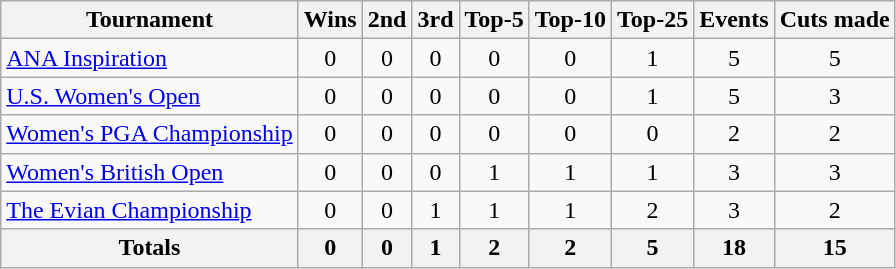<table class=wikitable style=text-align:center>
<tr>
<th>Tournament</th>
<th>Wins</th>
<th>2nd</th>
<th>3rd</th>
<th>Top-5</th>
<th>Top-10</th>
<th>Top-25</th>
<th>Events</th>
<th>Cuts made</th>
</tr>
<tr>
<td align=left><a href='#'>ANA Inspiration</a></td>
<td>0</td>
<td>0</td>
<td>0</td>
<td>0</td>
<td>0</td>
<td>1</td>
<td>5</td>
<td>5</td>
</tr>
<tr>
<td align=left><a href='#'>U.S. Women's Open</a></td>
<td>0</td>
<td>0</td>
<td>0</td>
<td>0</td>
<td>0</td>
<td>1</td>
<td>5</td>
<td>3</td>
</tr>
<tr>
<td align=left><a href='#'>Women's PGA Championship</a></td>
<td>0</td>
<td>0</td>
<td>0</td>
<td>0</td>
<td>0</td>
<td>0</td>
<td>2</td>
<td>2</td>
</tr>
<tr>
<td align=left><a href='#'>Women's British Open</a></td>
<td>0</td>
<td>0</td>
<td>0</td>
<td>1</td>
<td>1</td>
<td>1</td>
<td>3</td>
<td>3</td>
</tr>
<tr>
<td align=left><a href='#'>The Evian Championship</a></td>
<td>0</td>
<td>0</td>
<td>1</td>
<td>1</td>
<td>1</td>
<td>2</td>
<td>3</td>
<td>2</td>
</tr>
<tr>
<th>Totals</th>
<th>0</th>
<th>0</th>
<th>1</th>
<th>2</th>
<th>2</th>
<th>5</th>
<th>18</th>
<th>15</th>
</tr>
</table>
